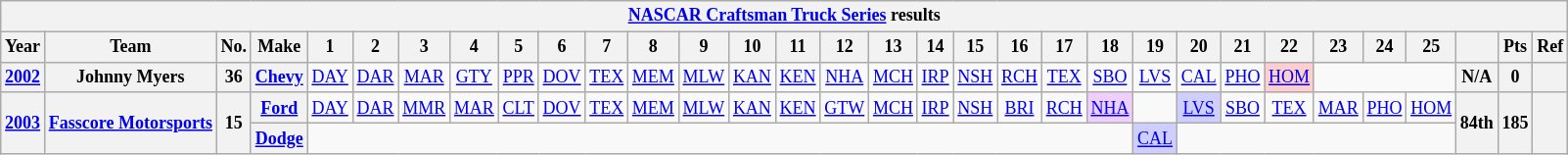<table class="wikitable" style="text-align:center; font-size:75%">
<tr>
<th colspan=32><a href='#'>NASCAR Craftsman Truck Series</a> results</th>
</tr>
<tr>
<th>Year</th>
<th>Team</th>
<th>No.</th>
<th>Make</th>
<th>1</th>
<th>2</th>
<th>3</th>
<th>4</th>
<th>5</th>
<th>6</th>
<th>7</th>
<th>8</th>
<th>9</th>
<th>10</th>
<th>11</th>
<th>12</th>
<th>13</th>
<th>14</th>
<th>15</th>
<th>16</th>
<th>17</th>
<th>18</th>
<th>19</th>
<th>20</th>
<th>21</th>
<th>22</th>
<th>23</th>
<th>24</th>
<th>25</th>
<th></th>
<th>Pts</th>
<th>Ref</th>
</tr>
<tr>
<th><a href='#'>2002</a></th>
<th>Johnny Myers</th>
<th>36</th>
<th><a href='#'>Chevy</a></th>
<td><a href='#'>DAY</a></td>
<td><a href='#'>DAR</a></td>
<td><a href='#'>MAR</a></td>
<td><a href='#'>GTY</a></td>
<td><a href='#'>PPR</a></td>
<td><a href='#'>DOV</a></td>
<td><a href='#'>TEX</a></td>
<td><a href='#'>MEM</a></td>
<td><a href='#'>MLW</a></td>
<td><a href='#'>KAN</a></td>
<td><a href='#'>KEN</a></td>
<td><a href='#'>NHA</a></td>
<td><a href='#'>MCH</a></td>
<td><a href='#'>IRP</a></td>
<td><a href='#'>NSH</a></td>
<td><a href='#'>RCH</a></td>
<td><a href='#'>TEX</a></td>
<td><a href='#'>SBO</a></td>
<td><a href='#'>LVS</a></td>
<td><a href='#'>CAL</a></td>
<td><a href='#'>PHO</a></td>
<td style="background:#FFCFCF;"><a href='#'>HOM</a><br></td>
<td colspan=3></td>
<th>N/A</th>
<th>0</th>
<th></th>
</tr>
<tr>
<th rowspan=2><a href='#'>2003</a></th>
<th rowspan=2><a href='#'>Fasscore Motorsports</a></th>
<th rowspan=2>15</th>
<th><a href='#'>Ford</a></th>
<td><a href='#'>DAY</a></td>
<td><a href='#'>DAR</a></td>
<td><a href='#'>MMR</a></td>
<td><a href='#'>MAR</a></td>
<td><a href='#'>CLT</a></td>
<td><a href='#'>DOV</a></td>
<td><a href='#'>TEX</a></td>
<td><a href='#'>MEM</a></td>
<td><a href='#'>MLW</a></td>
<td><a href='#'>KAN</a></td>
<td><a href='#'>KEN</a></td>
<td><a href='#'>GTW</a></td>
<td><a href='#'>MCH</a></td>
<td><a href='#'>IRP</a></td>
<td><a href='#'>NSH</a></td>
<td><a href='#'>BRI</a></td>
<td><a href='#'>RCH</a></td>
<td style="background:#EFCFFF;"><a href='#'>NHA</a><br></td>
<td></td>
<td style="background:#CFCFFF;"><a href='#'>LVS</a><br></td>
<td><a href='#'>SBO</a></td>
<td><a href='#'>TEX</a></td>
<td><a href='#'>MAR</a></td>
<td><a href='#'>PHO</a></td>
<td><a href='#'>HOM</a></td>
<th rowspan=2>84th</th>
<th rowspan=2>185</th>
<th rowspan=2></th>
</tr>
<tr>
<th><a href='#'>Dodge</a></th>
<td colspan=18></td>
<td style="background:#CFCFFF;"><a href='#'>CAL</a><br></td>
<td colspan=6></td>
</tr>
</table>
